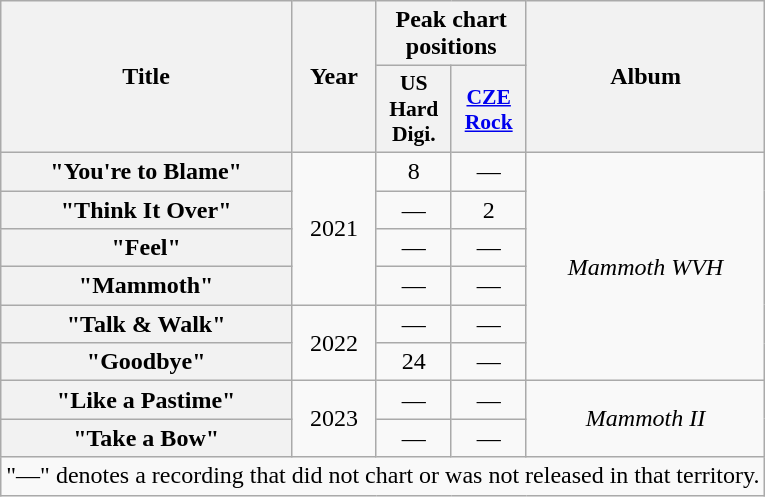<table class="wikitable plainrowheaders" style="text-align:center;">
<tr>
<th scope="col" rowspan="2">Title</th>
<th scope="col" rowspan="2">Year</th>
<th scope="col" colspan="2">Peak chart positions</th>
<th scope="col" rowspan="2">Album</th>
</tr>
<tr>
<th scope="col" style="width:3em;font-size:90%;">US Hard Digi.</th>
<th style="width:3em;font-size:90%"><a href='#'>CZE<br>Rock</a><br></th>
</tr>
<tr>
<th scope="row">"You're to Blame"</th>
<td rowspan="4">2021</td>
<td>8</td>
<td>—</td>
<td rowspan="6"><em>Mammoth WVH</em></td>
</tr>
<tr>
<th scope="row">"Think It Over"</th>
<td>—</td>
<td>2</td>
</tr>
<tr>
<th scope="row">"Feel"</th>
<td>—</td>
<td>—</td>
</tr>
<tr>
<th scope="row">"Mammoth"</th>
<td>—</td>
<td>—</td>
</tr>
<tr>
<th scope="row">"Talk & Walk"</th>
<td rowspan="2">2022</td>
<td>—</td>
<td>—</td>
</tr>
<tr>
<th scope="row">"Goodbye"</th>
<td>24</td>
<td>—</td>
</tr>
<tr>
<th scope="row">"Like a Pastime"</th>
<td rowspan="2">2023</td>
<td>—</td>
<td>—</td>
<td rowspan="2"><em>Mammoth II</em></td>
</tr>
<tr>
<th scope="row">"Take a Bow"</th>
<td>—</td>
<td>—</td>
</tr>
<tr>
<td style=text-align:center" colspan="12" style="font-size: 8pt">"—" denotes a recording that did not chart or was not released in that territory.</td>
</tr>
</table>
